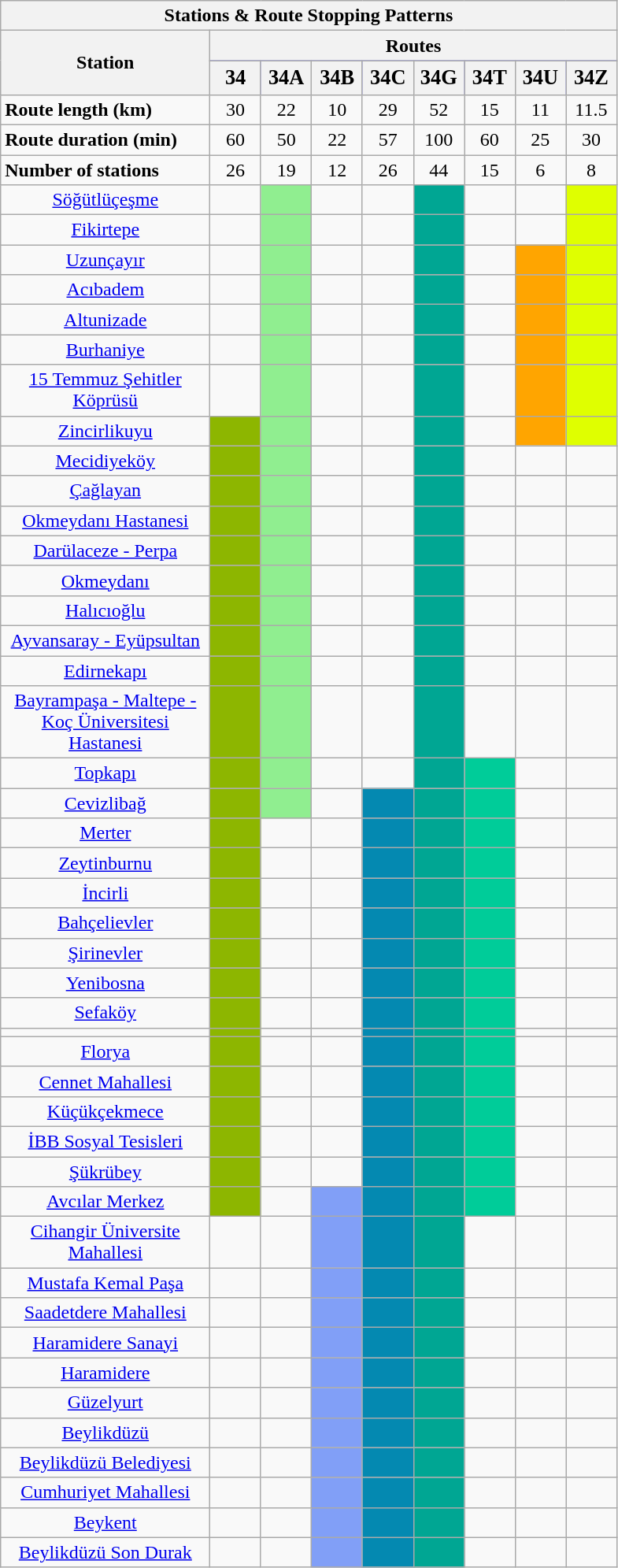<table class="wikitable collapsible collapsed" border="1" cellpadding="1" style="border-collapse:collapse">
<tr font-size:100%>
<th Colspan="9">Stations & Route Stopping Patterns</th>
</tr>
<tr>
<th width="170"; rowspan="2">Station</th>
<th Colspan="8">Routes </th>
</tr>
<tr style="text-align:center; background:#0000FF; font-size:110%;">
<th style="width: 35px;">34</th>
<th style="width: 35px;">34A</th>
<th style="width: 35px;">34B</th>
<th style="width: 35px;">34C</th>
<th style="width: 35px;">34G</th>
<th style="width: 35px;">34T</th>
<th style="width: 35px;">34U</th>
<th style="width: 35px;">34Z</th>
</tr>
<tr style="text-align:center">
<td align=left><strong>Route length (km)</strong></td>
<td>30</td>
<td>22</td>
<td>10</td>
<td>29</td>
<td>52</td>
<td>15</td>
<td>11</td>
<td>11.5</td>
</tr>
<tr style="text-align:center">
<td align=left><strong>Route duration (min)</strong></td>
<td>60</td>
<td>50</td>
<td>22</td>
<td>57</td>
<td>100</td>
<td>60</td>
<td>25</td>
<td>30</td>
</tr>
<tr style="text-align:center">
<td align=left><strong>Number of stations</strong></td>
<td>26</td>
<td>19</td>
<td>12</td>
<td>26</td>
<td>44</td>
<td>15</td>
<td>6</td>
<td>8</td>
</tr>
<tr style="text-align:center">
<td><a href='#'>Söğütlüçeşme</a></td>
<td></td>
<td style="background:lightgreen"></td>
<td></td>
<td></td>
<td style="background:#00A693"></td>
<td></td>
<td></td>
<td style="background:#DFFF00"></td>
</tr>
<tr style="text-align:center">
<td><a href='#'>Fikirtepe</a></td>
<td></td>
<td style="background:lightgreen"></td>
<td></td>
<td></td>
<td style="background:#00A693"></td>
<td></td>
<td></td>
<td style="background:#DFFF00"></td>
</tr>
<tr style="text-align:center">
<td><a href='#'>Uzunçayır</a></td>
<td></td>
<td style="background:lightgreen"></td>
<td></td>
<td></td>
<td style="background:#00A693"></td>
<td></td>
<td style="background:orange"></td>
<td style="background:#DFFF00"></td>
</tr>
<tr style="text-align:center">
<td><a href='#'>Acıbadem</a></td>
<td></td>
<td style="background:lightgreen"></td>
<td></td>
<td></td>
<td style="background:#00A693"></td>
<td></td>
<td style="background:orange"></td>
<td style="background:#DFFF00"></td>
</tr>
<tr style="text-align:center">
<td><a href='#'>Altunizade</a></td>
<td></td>
<td style="background:lightgreen"></td>
<td></td>
<td></td>
<td style="background:#00A693"></td>
<td></td>
<td style="background:orange"></td>
<td style="background:#DFFF00"></td>
</tr>
<tr style="text-align:center">
<td><a href='#'>Burhaniye</a></td>
<td></td>
<td style="background:lightgreen"></td>
<td></td>
<td></td>
<td style="background:#00A693"></td>
<td></td>
<td style="background:orange"></td>
<td style="background:#DFFF00"></td>
</tr>
<tr style="text-align:center">
<td><a href='#'>15 Temmuz Şehitler Köprüsü</a></td>
<td></td>
<td style="background:lightgreen"></td>
<td></td>
<td></td>
<td style="background:#00A693"></td>
<td></td>
<td style="background:orange"></td>
<td style="background:#DFFF00"></td>
</tr>
<tr style="text-align:center">
<td><a href='#'>Zincirlikuyu</a></td>
<td style="background:#8DB600"></td>
<td style="background:lightgreen"></td>
<td></td>
<td></td>
<td style="background:#00A693"></td>
<td></td>
<td style="background:orange"></td>
<td style="background:#DFFF00"></td>
</tr>
<tr style="text-align:center">
<td><a href='#'>Mecidiyeköy</a></td>
<td style="background:#8DB600"></td>
<td style="background:lightgreen"></td>
<td></td>
<td></td>
<td style="background:#00A693"></td>
<td></td>
<td></td>
<td></td>
</tr>
<tr style="text-align:center">
<td><a href='#'>Çağlayan</a></td>
<td style="background:#8DB600"></td>
<td style="background:lightgreen"></td>
<td></td>
<td></td>
<td style="background:#00A693"></td>
<td></td>
<td></td>
<td></td>
</tr>
<tr style="text-align:center">
<td><a href='#'>Okmeydanı Hastanesi</a></td>
<td style="background:#8DB600"></td>
<td style="background:lightgreen"></td>
<td></td>
<td></td>
<td style="background:#00A693"></td>
<td></td>
<td></td>
<td></td>
</tr>
<tr style="text-align:center">
<td><a href='#'>Darülaceze - Perpa</a></td>
<td style="background:#8DB600"></td>
<td style="background:lightgreen"></td>
<td></td>
<td></td>
<td style="background:#00A693"></td>
<td></td>
<td></td>
<td></td>
</tr>
<tr style="text-align:center">
<td><a href='#'>Okmeydanı</a></td>
<td style="background:#8DB600"></td>
<td style="background:lightgreen"></td>
<td></td>
<td></td>
<td style="background:#00A693"></td>
<td></td>
<td></td>
<td></td>
</tr>
<tr style="text-align:center">
<td><a href='#'>Halıcıoğlu</a></td>
<td style="background:#8DB600"></td>
<td style="background:lightgreen"></td>
<td></td>
<td></td>
<td style="background:#00A693"></td>
<td></td>
<td></td>
<td></td>
</tr>
<tr style="text-align:center">
<td><a href='#'>Ayvansaray - Eyüpsultan</a></td>
<td style="background:#8DB600"></td>
<td style="background:lightgreen"></td>
<td></td>
<td></td>
<td style="background:#00A693"></td>
<td></td>
<td></td>
<td></td>
</tr>
<tr style="text-align:center">
<td><a href='#'>Edirnekapı</a></td>
<td style="background:#8DB600"></td>
<td style="background:lightgreen"></td>
<td></td>
<td></td>
<td style="background:#00A693"></td>
<td></td>
<td></td>
<td></td>
</tr>
<tr style="text-align:center">
<td><a href='#'>Bayrampaşa - Maltepe -
 Koç Üniversitesi Hastanesi</a></td>
<td style="background:#8DB600"></td>
<td style="background:lightgreen"></td>
<td></td>
<td></td>
<td style="background:#00A693"></td>
<td></td>
<td></td>
<td></td>
</tr>
<tr style="text-align:center">
<td><a href='#'>Topkapı</a></td>
<td style="background:#8DB600"></td>
<td style="background:lightgreen"></td>
<td></td>
<td></td>
<td style="background:#00A693"></td>
<td style="background:#00CC99"></td>
<td></td>
<td></td>
</tr>
<tr style="text-align:center">
<td><a href='#'>Cevizlibağ</a></td>
<td style="background:#8DB600"></td>
<td style="background:lightgreen"></td>
<td></td>
<td style="background:#0489B1"></td>
<td style="background:#00A693"></td>
<td style="background:#00CC99"></td>
<td></td>
<td></td>
</tr>
<tr style="text-align:center">
<td><a href='#'>Merter</a></td>
<td style="background:#8DB600"></td>
<td></td>
<td></td>
<td style="background:#0489B1"></td>
<td style="background:#00A693"></td>
<td style="background:#00CC99"></td>
<td></td>
<td></td>
</tr>
<tr style="text-align:center">
<td><a href='#'>Zeytinburnu</a></td>
<td style="background:#8DB600"></td>
<td></td>
<td></td>
<td style="background:#0489B1"></td>
<td style="background:#00A693"></td>
<td style="background:#00CC99"></td>
<td></td>
<td></td>
</tr>
<tr style="text-align:center">
<td><a href='#'>İncirli</a></td>
<td style="background:#8DB600"></td>
<td></td>
<td></td>
<td style="background:#0489B1"></td>
<td style="background:#00A693"></td>
<td style="background:#00CC99"></td>
<td></td>
<td></td>
</tr>
<tr style="text-align:center">
<td><a href='#'>Bahçelievler</a></td>
<td style="background:#8DB600"></td>
<td></td>
<td></td>
<td style="background:#0489B1"></td>
<td style="background:#00A693"></td>
<td style="background:#00CC99"></td>
<td></td>
<td></td>
</tr>
<tr style="text-align:center">
<td><a href='#'>Şirinevler</a></td>
<td style="background:#8DB600"></td>
<td></td>
<td></td>
<td style="background:#0489B1"></td>
<td style="background:#00A693"></td>
<td style="background:#00CC99"></td>
<td></td>
<td></td>
</tr>
<tr style="text-align:center">
<td><a href='#'>Yenibosna</a></td>
<td style="background:#8DB600"></td>
<td></td>
<td></td>
<td style="background:#0489B1"></td>
<td style="background:#00A693"></td>
<td style="background:#00CC99"></td>
<td></td>
<td></td>
</tr>
<tr style="text-align:center">
<td><a href='#'>Sefaköy</a></td>
<td style="background:#8DB600"></td>
<td></td>
<td></td>
<td style="background:#0489B1"></td>
<td style="background:#00A693"></td>
<td style="background:#00CC99"></td>
<td></td>
<td></td>
</tr>
<tr style="text-align:center">
<td></td>
<td style="background:#8DB600"></td>
<td></td>
<td></td>
<td style="background:#0489B1"></td>
<td style="background:#00A693"></td>
<td style="background:#00CC99"></td>
<td></td>
<td></td>
</tr>
<tr style="text-align:center">
<td><a href='#'>Florya</a></td>
<td style="background:#8DB600"></td>
<td></td>
<td></td>
<td style="background:#0489B1"></td>
<td style="background:#00A693"></td>
<td style="background:#00CC99"></td>
<td></td>
<td></td>
</tr>
<tr style="text-align:center">
<td><a href='#'>Cennet Mahallesi</a></td>
<td style="background:#8DB600"></td>
<td></td>
<td></td>
<td style="background:#0489B1"></td>
<td style="background:#00A693"></td>
<td style="background:#00CC99"></td>
<td></td>
<td></td>
</tr>
<tr style="text-align:center">
<td><a href='#'>Küçükçekmece</a></td>
<td style="background:#8DB600"></td>
<td></td>
<td></td>
<td style="background:#0489B1"></td>
<td style="background:#00A693"></td>
<td style="background:#00CC99"></td>
<td></td>
<td></td>
</tr>
<tr style="text-align:center">
<td><a href='#'>İBB Sosyal Tesisleri</a></td>
<td style="background:#8DB600"></td>
<td></td>
<td></td>
<td style="background:#0489B1"></td>
<td style="background:#00A693"></td>
<td style="background:#00CC99"></td>
<td></td>
<td></td>
</tr>
<tr style="text-align:center">
<td><a href='#'>Şükrübey</a></td>
<td style="background:#8DB600"></td>
<td></td>
<td></td>
<td style="background:#0489B1"></td>
<td style="background:#00A693"></td>
<td style="background:#00CC99"></td>
<td></td>
<td></td>
</tr>
<tr style="text-align:center">
<td><a href='#'>Avcılar Merkez</a></td>
<td style="background:#8DB600"></td>
<td></td>
<td style="background:#819FF7"></td>
<td style="background:#0489B1"></td>
<td style="background:#00A693"></td>
<td style="background:#00CC99"></td>
<td></td>
<td></td>
</tr>
<tr style="text-align:center">
<td><a href='#'>Cihangir Üniversite Mahallesi</a></td>
<td></td>
<td></td>
<td style="background:#819FF7"></td>
<td style="background:#0489B1"></td>
<td style="background:#00A693"></td>
<td></td>
<td></td>
<td></td>
</tr>
<tr style="text-align:center">
<td><a href='#'>Mustafa Kemal Paşa</a></td>
<td></td>
<td></td>
<td style="background:#819FF7"></td>
<td style="background:#0489B1"></td>
<td style="background:#00A693"></td>
<td></td>
<td></td>
<td></td>
</tr>
<tr style="text-align:center">
<td><a href='#'>Saadetdere Mahallesi</a></td>
<td></td>
<td></td>
<td style="background:#819FF7"></td>
<td style="background:#0489B1"></td>
<td style="background:#00A693"></td>
<td></td>
<td></td>
<td></td>
</tr>
<tr style="text-align:center">
<td><a href='#'>Haramidere Sanayi</a></td>
<td></td>
<td></td>
<td style="background:#819FF7"></td>
<td style="background:#0489B1"></td>
<td style="background:#00A693"></td>
<td></td>
<td></td>
<td></td>
</tr>
<tr style="text-align:center">
<td><a href='#'>Haramidere</a></td>
<td></td>
<td></td>
<td style="background:#819FF7"></td>
<td style="background:#0489B1"></td>
<td style="background:#00A693"></td>
<td></td>
<td></td>
<td></td>
</tr>
<tr style="text-align:center">
<td><a href='#'>Güzelyurt</a></td>
<td></td>
<td></td>
<td style="background:#819FF7"></td>
<td style="background:#0489B1"></td>
<td style="background:#00A693"></td>
<td></td>
<td></td>
<td></td>
</tr>
<tr style="text-align:center">
<td><a href='#'>Beylikdüzü</a></td>
<td></td>
<td></td>
<td style="background:#819FF7"></td>
<td style="background:#0489B1"></td>
<td style="background:#00A693"></td>
<td></td>
<td></td>
<td></td>
</tr>
<tr style="text-align:center">
<td><a href='#'>Beylikdüzü Belediyesi</a></td>
<td></td>
<td></td>
<td style="background:#819FF7"></td>
<td style="background:#0489B1"></td>
<td style="background:#00A693"></td>
<td></td>
<td></td>
<td></td>
</tr>
<tr style="text-align:center">
<td><a href='#'>Cumhuriyet Mahallesi</a></td>
<td></td>
<td></td>
<td style="background:#819FF7"></td>
<td style="background:#0489B1"></td>
<td style="background:#00A693"></td>
<td></td>
<td></td>
<td></td>
</tr>
<tr style="text-align:center">
<td><a href='#'>Beykent</a></td>
<td></td>
<td></td>
<td style="background:#819FF7"></td>
<td style="background:#0489B1"></td>
<td style="background:#00A693"></td>
<td></td>
<td></td>
<td></td>
</tr>
<tr style="text-align:center">
<td><a href='#'>Beylikdüzü Son Durak</a></td>
<td></td>
<td></td>
<td style="background:#819FF7"></td>
<td style="background:#0489B1"></td>
<td style="background:#00A693"></td>
<td></td>
<td></td>
<td></td>
</tr>
</table>
